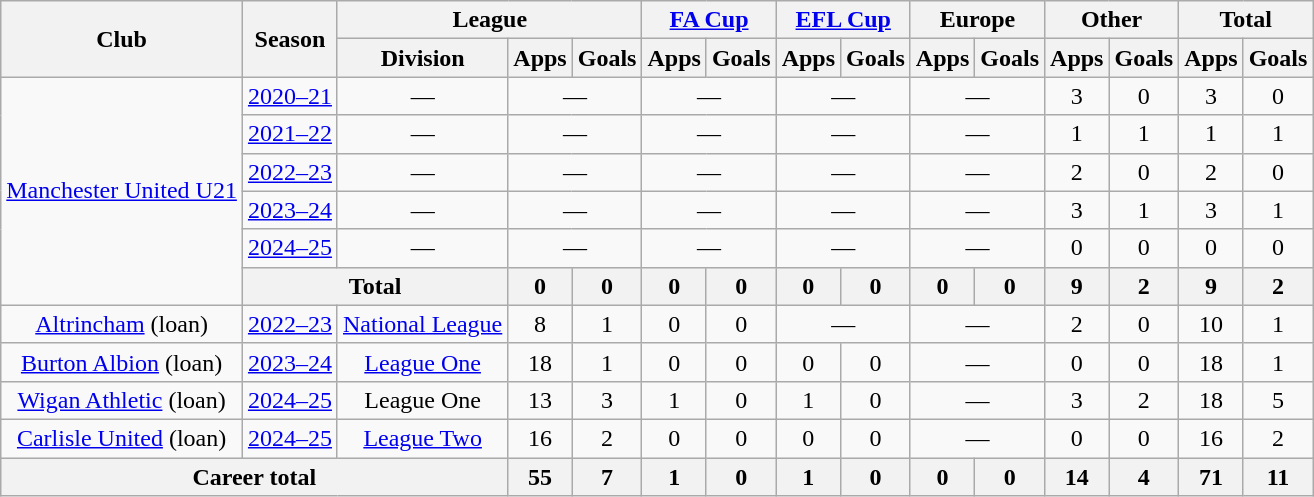<table class=wikitable style=text-align:center>
<tr>
<th rowspan=2>Club</th>
<th rowspan=2>Season</th>
<th colspan=3>League</th>
<th colspan=2><a href='#'>FA Cup</a></th>
<th colspan=2><a href='#'>EFL Cup</a></th>
<th colspan=2>Europe</th>
<th colspan=2>Other</th>
<th colspan=2>Total</th>
</tr>
<tr>
<th>Division</th>
<th>Apps</th>
<th>Goals</th>
<th>Apps</th>
<th>Goals</th>
<th>Apps</th>
<th>Goals</th>
<th>Apps</th>
<th>Goals</th>
<th>Apps</th>
<th>Goals</th>
<th>Apps</th>
<th>Goals</th>
</tr>
<tr>
<td rowspan=6><a href='#'>Manchester United U21</a></td>
<td><a href='#'>2020–21</a></td>
<td>—</td>
<td colspan=2>—</td>
<td colspan=2>—</td>
<td colspan=2>—</td>
<td colspan=2>—</td>
<td>3</td>
<td>0</td>
<td>3</td>
<td>0</td>
</tr>
<tr>
<td><a href='#'>2021–22</a></td>
<td>—</td>
<td colspan=2>—</td>
<td colspan=2>—</td>
<td colspan=2>—</td>
<td colspan=2>—</td>
<td>1</td>
<td>1</td>
<td>1</td>
<td>1</td>
</tr>
<tr>
<td><a href='#'>2022–23</a></td>
<td>—</td>
<td colspan=2>—</td>
<td colspan=2>—</td>
<td colspan=2>—</td>
<td colspan=2>—</td>
<td>2</td>
<td>0</td>
<td>2</td>
<td>0</td>
</tr>
<tr>
<td><a href='#'>2023–24</a></td>
<td>—</td>
<td colspan=2>—</td>
<td colspan=2>—</td>
<td colspan=2>—</td>
<td colspan=2>—</td>
<td>3</td>
<td>1</td>
<td>3</td>
<td>1</td>
</tr>
<tr>
<td><a href='#'>2024–25</a></td>
<td>—</td>
<td colspan=2>—</td>
<td colspan=2>—</td>
<td colspan=2>—</td>
<td colspan=2>—</td>
<td>0</td>
<td>0</td>
<td>0</td>
<td>0</td>
</tr>
<tr>
<th colspan="2">Total</th>
<th>0</th>
<th>0</th>
<th>0</th>
<th>0</th>
<th>0</th>
<th>0</th>
<th>0</th>
<th>0</th>
<th>9</th>
<th>2</th>
<th>9</th>
<th>2</th>
</tr>
<tr>
<td><a href='#'>Altrincham</a> (loan)</td>
<td><a href='#'>2022–23</a></td>
<td><a href='#'>National League</a></td>
<td>8</td>
<td>1</td>
<td>0</td>
<td>0</td>
<td colspan="2">—</td>
<td colspan="2">—</td>
<td>2</td>
<td>0</td>
<td>10</td>
<td>1</td>
</tr>
<tr>
<td><a href='#'>Burton Albion</a> (loan)</td>
<td><a href='#'>2023–24</a></td>
<td><a href='#'>League One</a></td>
<td>18</td>
<td>1</td>
<td>0</td>
<td>0</td>
<td>0</td>
<td>0</td>
<td colspan="2">—</td>
<td>0</td>
<td>0</td>
<td>18</td>
<td>1</td>
</tr>
<tr>
<td><a href='#'>Wigan Athletic</a> (loan)</td>
<td><a href='#'>2024–25</a></td>
<td>League One</td>
<td>13</td>
<td>3</td>
<td>1</td>
<td>0</td>
<td>1</td>
<td>0</td>
<td colspan="2">—</td>
<td>3</td>
<td>2</td>
<td>18</td>
<td>5</td>
</tr>
<tr>
<td><a href='#'>Carlisle United</a> (loan)</td>
<td><a href='#'>2024–25</a></td>
<td><a href='#'>League Two</a></td>
<td>16</td>
<td>2</td>
<td>0</td>
<td>0</td>
<td>0</td>
<td>0</td>
<td colspan="2">—</td>
<td>0</td>
<td>0</td>
<td>16</td>
<td>2</td>
</tr>
<tr>
<th colspan=3>Career total</th>
<th>55</th>
<th>7</th>
<th>1</th>
<th>0</th>
<th>1</th>
<th>0</th>
<th>0</th>
<th>0</th>
<th>14</th>
<th>4</th>
<th>71</th>
<th>11</th>
</tr>
</table>
